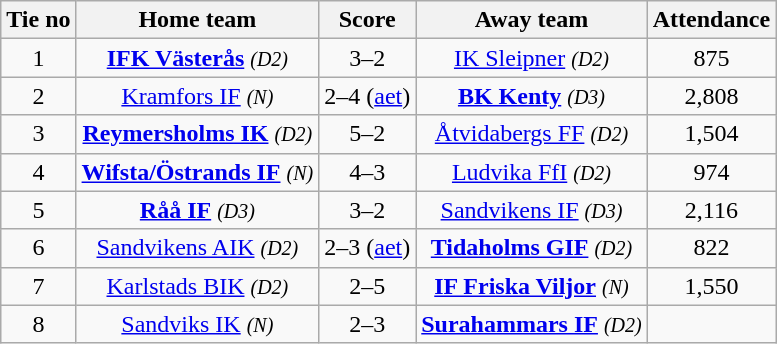<table class="wikitable" style="text-align:center">
<tr>
<th style= width="40px">Tie no</th>
<th style= width="150px">Home team</th>
<th style= width="60px">Score</th>
<th style= width="150px">Away team</th>
<th style= width="30px">Attendance</th>
</tr>
<tr>
<td>1</td>
<td><strong><a href='#'>IFK Västerås</a></strong> <em><small>(D2)</small></em></td>
<td>3–2</td>
<td><a href='#'>IK Sleipner</a> <em><small>(D2)</small></em></td>
<td>875</td>
</tr>
<tr>
<td>2</td>
<td><a href='#'>Kramfors IF</a> <em><small>(N)</small></em></td>
<td>2–4 (<a href='#'>aet</a>)</td>
<td><strong><a href='#'>BK Kenty</a></strong> <em><small>(D3)</small></em></td>
<td>2,808</td>
</tr>
<tr>
<td>3</td>
<td><strong><a href='#'>Reymersholms IK</a></strong> <em><small>(D2)</small></em></td>
<td>5–2</td>
<td><a href='#'>Åtvidabergs FF</a> <em><small>(D2)</small></em></td>
<td>1,504</td>
</tr>
<tr>
<td>4</td>
<td><strong><a href='#'>Wifsta/Östrands IF</a></strong> <em><small>(N)</small></em></td>
<td>4–3</td>
<td><a href='#'>Ludvika FfI</a> <em><small>(D2)</small></em></td>
<td>974</td>
</tr>
<tr>
<td>5</td>
<td><strong><a href='#'>Råå IF</a></strong> <em><small>(D3)</small></em></td>
<td>3–2</td>
<td><a href='#'>Sandvikens IF</a> <em><small>(D3)</small></em></td>
<td>2,116</td>
</tr>
<tr>
<td>6</td>
<td><a href='#'>Sandvikens AIK</a> <em><small>(D2)</small></em></td>
<td>2–3 (<a href='#'>aet</a>)</td>
<td><strong><a href='#'>Tidaholms GIF</a></strong> <em><small>(D2)</small></em></td>
<td>822</td>
</tr>
<tr>
<td>7</td>
<td><a href='#'>Karlstads BIK</a> <em><small>(D2)</small></em></td>
<td>2–5</td>
<td><strong><a href='#'>IF Friska Viljor</a></strong> <em><small>(N)</small></em></td>
<td>1,550</td>
</tr>
<tr>
<td>8</td>
<td><a href='#'>Sandviks IK</a> <em><small>(N)</small></em></td>
<td>2–3</td>
<td><strong><a href='#'>Surahammars IF</a></strong> <em><small>(D2)</small></em></td>
<td></td>
</tr>
</table>
